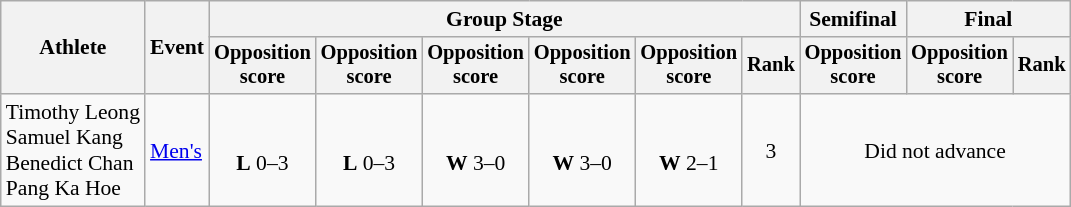<table class=wikitable style=font-size:90%;text-align:center>
<tr>
<th rowspan="2">Athlete</th>
<th rowspan="2">Event</th>
<th colspan="6">Group Stage</th>
<th>Semifinal</th>
<th colspan="2">Final</th>
</tr>
<tr style="font-size:95%">
<th>Opposition<br>score</th>
<th>Opposition<br>score</th>
<th>Opposition<br>score</th>
<th>Opposition<br>score</th>
<th>Opposition<br>score</th>
<th>Rank</th>
<th>Opposition<br>score</th>
<th>Opposition<br>score</th>
<th>Rank</th>
</tr>
<tr>
<td align=left>Timothy Leong<br>Samuel Kang<br>Benedict Chan<br>Pang Ka Hoe</td>
<td align=left><a href='#'>Men's</a></td>
<td><br><strong>L</strong> 0–3</td>
<td><br><strong>L</strong> 0–3</td>
<td><br><strong>W</strong> 3–0</td>
<td><br><strong>W</strong> 3–0</td>
<td><br><strong>W</strong> 2–1</td>
<td>3</td>
<td colspan=3>Did not advance</td>
</tr>
</table>
